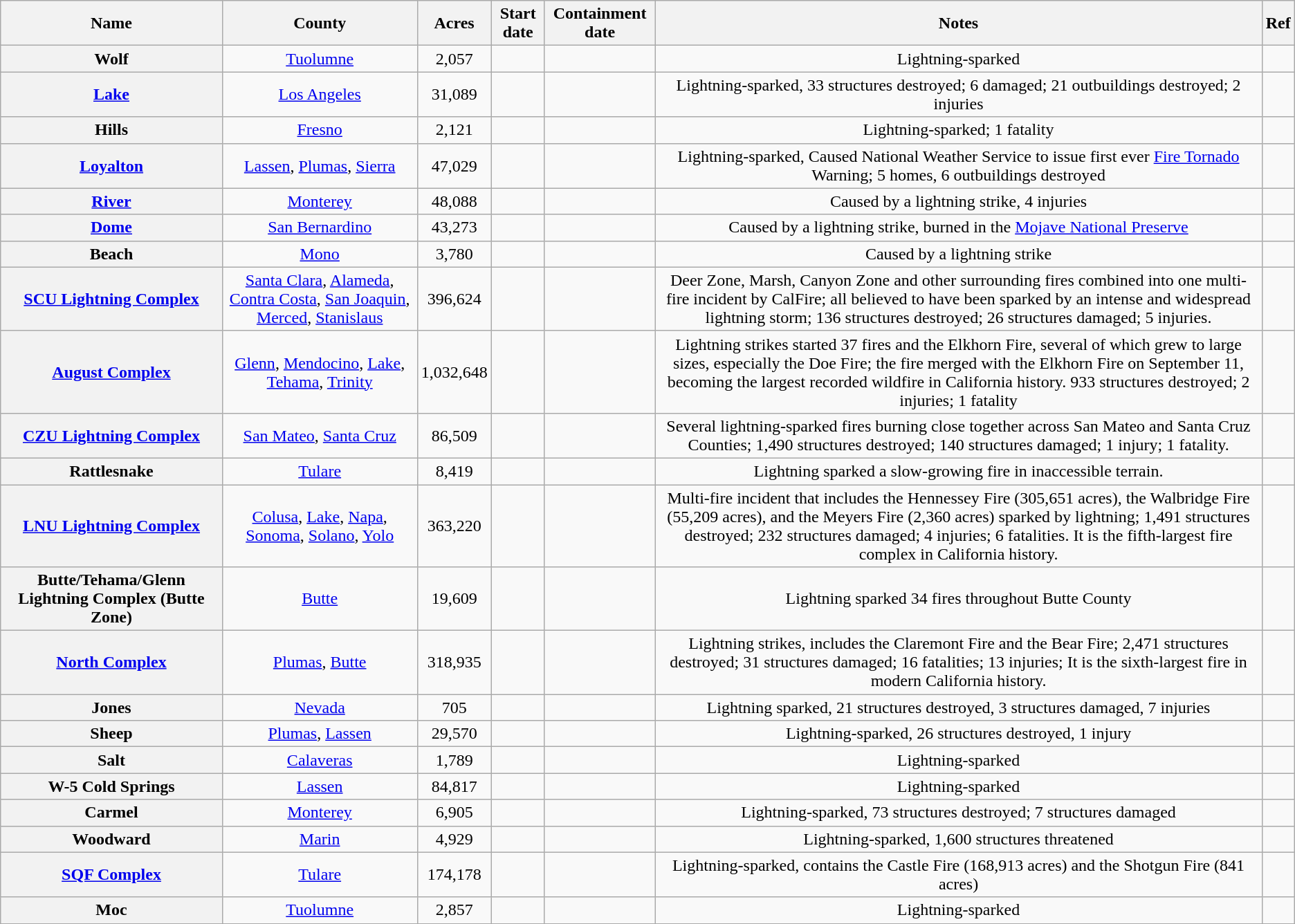<table class="wikitable sortable plainrowheaders" style="text-align:center;">
<tr>
<th scope="col">Name</th>
<th scope="col">County </th>
<th scope="col">Acres</th>
<th scope="col">Start date</th>
<th scope="col">Containment date</th>
<th scope="col">Notes</th>
<th scope="col" class="unsortable">Ref</th>
</tr>
<tr>
<th scope="row">Wolf</th>
<td><a href='#'>Tuolumne</a></td>
<td>2,057</td>
<td></td>
<td></td>
<td>Lightning-sparked</td>
<td></td>
</tr>
<tr>
<th scope="row"><a href='#'>Lake</a></th>
<td><a href='#'>Los Angeles</a></td>
<td>31,089</td>
<td></td>
<td></td>
<td>Lightning-sparked, 33 structures destroyed; 6 damaged; 21 outbuildings destroyed; 2 injuries</td>
<td></td>
</tr>
<tr>
<th scope="row">Hills</th>
<td><a href='#'>Fresno</a></td>
<td>2,121</td>
<td></td>
<td></td>
<td>Lightning-sparked; 1 fatality</td>
<td></td>
</tr>
<tr>
<th scope="row"><a href='#'>Loyalton</a></th>
<td><a href='#'>Lassen</a>, <a href='#'>Plumas</a>, <a href='#'>Sierra</a></td>
<td>47,029</td>
<td></td>
<td></td>
<td>Lightning-sparked, Caused National Weather Service to issue first ever <a href='#'>Fire Tornado</a> Warning; 5 homes, 6 outbuildings destroyed</td>
<td></td>
</tr>
<tr>
<th scope="row"><a href='#'>River</a></th>
<td><a href='#'>Monterey</a></td>
<td>48,088</td>
<td></td>
<td></td>
<td>Caused by a lightning strike, 4 injuries</td>
<td></td>
</tr>
<tr>
<th scope="row"><a href='#'>Dome</a></th>
<td><a href='#'>San Bernardino</a></td>
<td>43,273</td>
<td></td>
<td></td>
<td>Caused by a lightning strike, burned in the <a href='#'>Mojave National Preserve</a></td>
<td></td>
</tr>
<tr>
<th scope="row">Beach</th>
<td><a href='#'>Mono</a></td>
<td>3,780</td>
<td></td>
<td></td>
<td>Caused by a lightning strike</td>
<td></td>
</tr>
<tr>
<th scope="row"><a href='#'>SCU Lightning Complex</a></th>
<td><a href='#'>Santa Clara</a>, <a href='#'>Alameda</a>, <a href='#'>Contra Costa</a>, <a href='#'>San Joaquin</a>, <a href='#'>Merced</a>, <a href='#'>Stanislaus</a></td>
<td>396,624</td>
<td></td>
<td></td>
<td>Deer Zone, Marsh, Canyon Zone and other surrounding fires combined into one multi-fire incident by CalFire; all believed to have been sparked by an intense and widespread lightning storm; 136 structures destroyed; 26 structures damaged; 5 injuries.</td>
<td></td>
</tr>
<tr>
<th scope="row"><a href='#'>August Complex</a></th>
<td><a href='#'>Glenn</a>, <a href='#'>Mendocino</a>, <a href='#'>Lake</a>, <a href='#'>Tehama</a>, <a href='#'>Trinity</a></td>
<td>1,032,648</td>
<td></td>
<td></td>
<td>Lightning strikes started 37 fires and the Elkhorn Fire, several of which grew to large sizes, especially the Doe Fire; the fire merged with the Elkhorn Fire on September 11, becoming the largest recorded wildfire in California history. 933 structures destroyed; 2 injuries; 1 fatality</td>
<td></td>
</tr>
<tr>
<th scope="row"><a href='#'>CZU Lightning Complex</a></th>
<td><a href='#'>San Mateo</a>, <a href='#'>Santa Cruz</a></td>
<td>86,509</td>
<td></td>
<td></td>
<td>Several lightning-sparked fires burning close together across San Mateo and Santa Cruz Counties; 1,490 structures destroyed; 140 structures damaged; 1 injury; 1 fatality.</td>
<td></td>
</tr>
<tr>
<th scope="row">Rattlesnake</th>
<td><a href='#'>Tulare</a></td>
<td>8,419</td>
<td></td>
<td></td>
<td>Lightning sparked a slow-growing fire in inaccessible terrain.</td>
<td></td>
</tr>
<tr>
<th scope="row"><a href='#'>LNU Lightning Complex</a></th>
<td><a href='#'>Colusa</a>, <a href='#'>Lake</a>, <a href='#'>Napa</a>, <a href='#'>Sonoma</a>, <a href='#'>Solano</a>, <a href='#'>Yolo</a></td>
<td>363,220</td>
<td></td>
<td></td>
<td>Multi-fire incident that includes the Hennessey Fire (305,651 acres), the Walbridge Fire (55,209 acres), and the Meyers Fire (2,360 acres) sparked by lightning; 1,491 structures destroyed; 232 structures damaged; 4 injuries; 6 fatalities. It is the fifth-largest fire complex in California history.</td>
<td></td>
</tr>
<tr>
<th scope="row">Butte/Tehama/Glenn Lightning Complex (Butte Zone)</th>
<td><a href='#'>Butte</a></td>
<td>19,609</td>
<td></td>
<td></td>
<td>Lightning sparked 34 fires throughout Butte County</td>
<td></td>
</tr>
<tr>
<th scope="row"><a href='#'>North Complex</a></th>
<td><a href='#'>Plumas</a>, <a href='#'>Butte</a></td>
<td>318,935</td>
<td></td>
<td></td>
<td>Lightning strikes, includes the Claremont Fire and the Bear Fire; 2,471 structures destroyed; 31 structures damaged; 16 fatalities; 13 injuries; It is the sixth-largest fire in modern California history.</td>
<td></td>
</tr>
<tr>
<th scope="row">Jones</th>
<td><a href='#'>Nevada</a></td>
<td>705</td>
<td></td>
<td></td>
<td>Lightning sparked, 21 structures destroyed, 3 structures damaged, 7 injuries</td>
<td></td>
</tr>
<tr>
<th scope="row">Sheep</th>
<td><a href='#'>Plumas</a>, <a href='#'>Lassen</a></td>
<td>29,570</td>
<td></td>
<td></td>
<td>Lightning-sparked, 26 structures destroyed, 1 injury</td>
<td></td>
</tr>
<tr>
<th scope="row">Salt</th>
<td><a href='#'>Calaveras</a></td>
<td>1,789</td>
<td></td>
<td></td>
<td>Lightning-sparked</td>
<td></td>
</tr>
<tr>
<th scope="row">W-5 Cold Springs</th>
<td><a href='#'>Lassen</a></td>
<td>84,817</td>
<td></td>
<td></td>
<td>Lightning-sparked</td>
<td></td>
</tr>
<tr>
<th scope="row">Carmel</th>
<td><a href='#'>Monterey</a></td>
<td>6,905</td>
<td></td>
<td></td>
<td>Lightning-sparked, 73 structures destroyed; 7 structures damaged</td>
<td></td>
</tr>
<tr>
<th scope="row">Woodward</th>
<td><a href='#'>Marin</a></td>
<td>4,929</td>
<td></td>
<td></td>
<td>Lightning-sparked, 1,600 structures threatened</td>
<td></td>
</tr>
<tr>
<th scope="row"><a href='#'>SQF Complex</a></th>
<td><a href='#'>Tulare</a></td>
<td>174,178</td>
<td></td>
<td></td>
<td>Lightning-sparked, contains the Castle Fire (168,913 acres) and the Shotgun Fire (841 acres)</td>
<td></td>
</tr>
<tr>
<th scope="row">Moc</th>
<td><a href='#'>Tuolumne</a></td>
<td>2,857</td>
<td></td>
<td></td>
<td>Lightning-sparked</td>
<td></td>
</tr>
<tr>
</tr>
</table>
